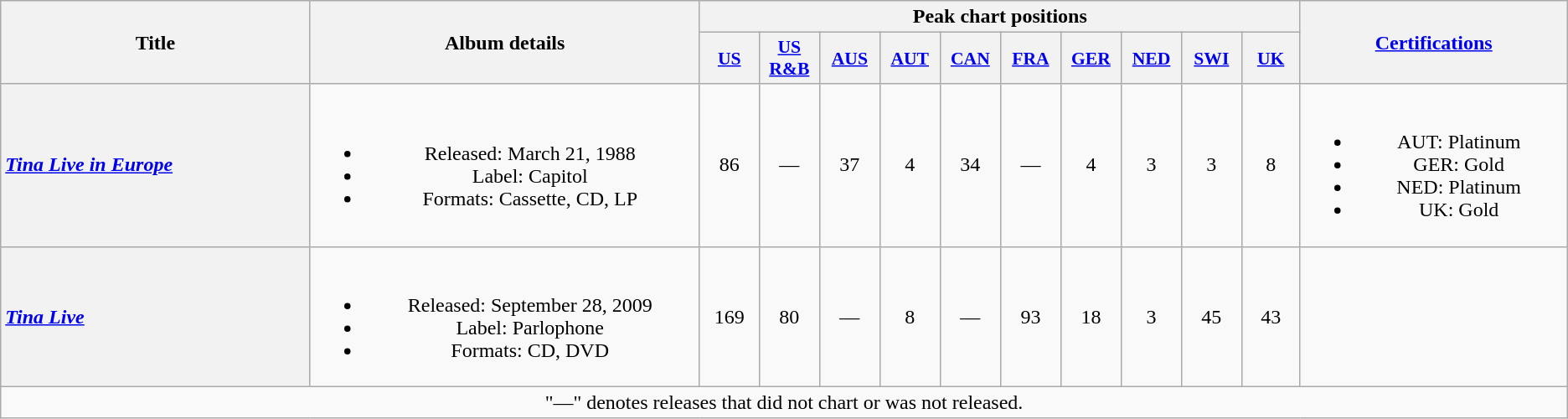<table class="wikitable plainrowheaders" style="text-align:center;">
<tr>
<th scope="col" rowspan="2" style="width:17em;">Title</th>
<th scope="col" rowspan="2" style="width:21em;">Album details</th>
<th scope="col" colspan="10">Peak chart positions</th>
<th scope="col" rowspan="2" style="width:14em;"><a href='#'>Certifications</a></th>
</tr>
<tr>
<th scope="col" style="width:3em;font-size:90%;"><a href='#'>US</a><br></th>
<th scope="col" style="width:3em;font-size:90%;"><a href='#'>US R&B</a><br></th>
<th scope="col" style="width:3em;font-size:90%;"><a href='#'>AUS</a><br></th>
<th scope="col" style="width:3em;font-size:90%;"><a href='#'>AUT</a><br></th>
<th scope="col" style="width:3em;font-size:90%;"><a href='#'>CAN</a><br></th>
<th scope="col" style="width:3em;font-size:90%;"><a href='#'>FRA</a><br></th>
<th scope="col" style="width:3em;font-size:90%;"><a href='#'>GER</a><br></th>
<th scope="col" style="width:3em;font-size:90%;"><a href='#'>NED</a><br></th>
<th scope="col" style="width:3em;font-size:90%;"><a href='#'>SWI</a><br></th>
<th scope="col" style="width:3em;font-size:90%;"><a href='#'>UK</a><br></th>
</tr>
<tr>
<th scope="row" style="text-align:left;"><em><a href='#'>Tina Live in Europe</a></em></th>
<td><br><ul><li>Released: March 21, 1988</li><li>Label: Capitol</li><li>Formats: Cassette, CD, LP</li></ul></td>
<td>86</td>
<td>—</td>
<td>37</td>
<td>4</td>
<td>34</td>
<td>—</td>
<td>4</td>
<td>3</td>
<td>3</td>
<td>8</td>
<td><br><ul><li>AUT: Platinum</li><li>GER: Gold</li><li>NED: Platinum</li><li>UK: Gold</li></ul></td>
</tr>
<tr>
<th scope="row" style="text-align:left;"><em><a href='#'>Tina Live</a></em></th>
<td><br><ul><li>Released: September 28, 2009</li><li>Label: Parlophone</li><li>Formats: CD, DVD</li></ul></td>
<td>169</td>
<td>80</td>
<td>—</td>
<td>8</td>
<td>—</td>
<td>93</td>
<td>18</td>
<td>3</td>
<td>45</td>
<td>43</td>
<td></td>
</tr>
<tr>
<td colspan="15" style="text-align:center;">"—" denotes releases that did not chart or was not released.</td>
</tr>
</table>
